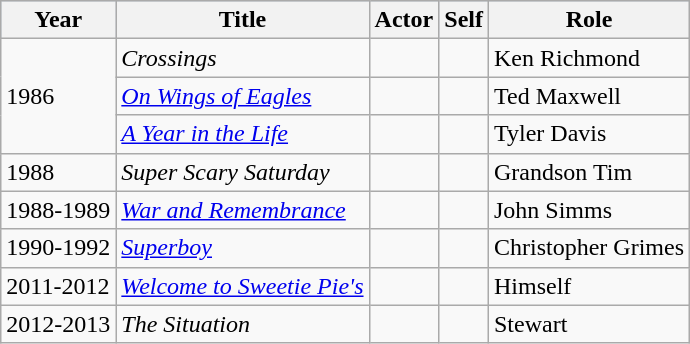<table class="wikitable">
<tr style="background:#b0c4de; text-align:center;">
<th>Year</th>
<th>Title</th>
<th>Actor</th>
<th>Self</th>
<th>Role</th>
</tr>
<tr>
<td rowspan="3">1986</td>
<td><em>Crossings</em></td>
<td></td>
<td></td>
<td>Ken Richmond</td>
</tr>
<tr>
<td><em><a href='#'>On Wings of Eagles</a></em></td>
<td></td>
<td></td>
<td>Ted Maxwell</td>
</tr>
<tr>
<td><em><a href='#'>A Year in the Life</a></em></td>
<td></td>
<td></td>
<td>Tyler Davis</td>
</tr>
<tr>
<td>1988</td>
<td><em>Super Scary Saturday</em></td>
<td></td>
<td></td>
<td>Grandson Tim</td>
</tr>
<tr>
<td>1988-1989</td>
<td><em><a href='#'>War and Remembrance</a></em></td>
<td></td>
<td></td>
<td>John Simms</td>
</tr>
<tr>
<td>1990-1992</td>
<td><em><a href='#'>Superboy</a></em></td>
<td></td>
<td></td>
<td>Christopher Grimes</td>
</tr>
<tr>
<td>2011-2012</td>
<td><em><a href='#'>Welcome to Sweetie Pie's</a></em></td>
<td></td>
<td></td>
<td>Himself</td>
</tr>
<tr>
<td>2012-2013</td>
<td><em>The Situation</em></td>
<td></td>
<td></td>
<td>Stewart</td>
</tr>
</table>
